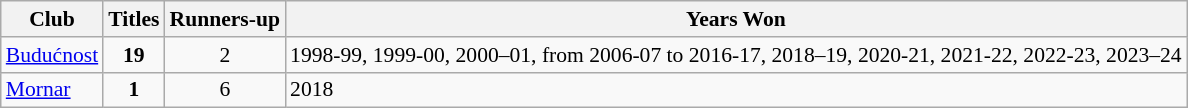<table class="wikitable" style="font-size:90%">
<tr>
<th>Club</th>
<th>Titles</th>
<th>Runners-up</th>
<th>Years Won</th>
</tr>
<tr>
<td><a href='#'>Budućnost</a></td>
<td align="center"><strong>19</strong></td>
<td align="center">2</td>
<td>1998-99, 1999-00, 2000–01, from 2006-07 to 2016-17, 2018–19, 2020-21, 2021-22, 2022-23, 2023–24</td>
</tr>
<tr>
<td><a href='#'>Mornar</a></td>
<td align="center"><strong>1</strong></td>
<td align="center">6</td>
<td>2018</td>
</tr>
</table>
